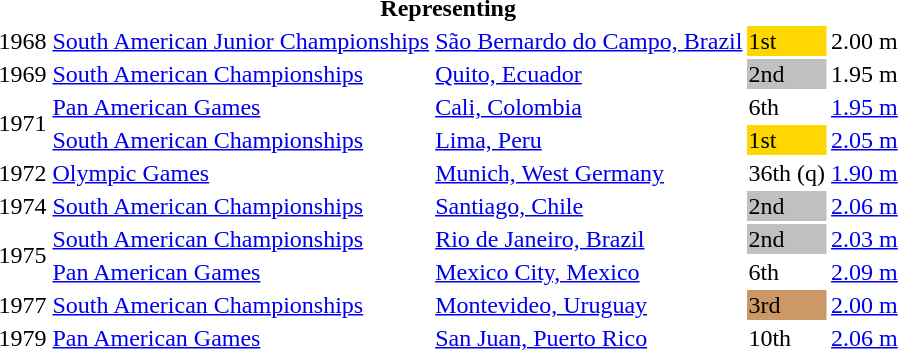<table>
<tr>
<th colspan="5">Representing </th>
</tr>
<tr>
<td>1968</td>
<td><a href='#'>South American Junior Championships</a></td>
<td><a href='#'>São Bernardo do Campo, Brazil</a></td>
<td bgcolor=gold>1st</td>
<td>2.00 m</td>
</tr>
<tr>
<td>1969</td>
<td><a href='#'>South American Championships</a></td>
<td><a href='#'>Quito, Ecuador</a></td>
<td bgcolor=silver>2nd</td>
<td>1.95 m</td>
</tr>
<tr>
<td rowspan=2>1971</td>
<td><a href='#'>Pan American Games</a></td>
<td><a href='#'>Cali, Colombia</a></td>
<td>6th</td>
<td><a href='#'>1.95 m</a></td>
</tr>
<tr>
<td><a href='#'>South American Championships</a></td>
<td><a href='#'>Lima, Peru</a></td>
<td bgcolor=gold>1st</td>
<td><a href='#'>2.05 m</a></td>
</tr>
<tr>
<td>1972</td>
<td><a href='#'>Olympic Games</a></td>
<td><a href='#'>Munich, West Germany</a></td>
<td>36th (q)</td>
<td><a href='#'>1.90 m</a></td>
</tr>
<tr>
<td>1974</td>
<td><a href='#'>South American Championships</a></td>
<td><a href='#'>Santiago, Chile</a></td>
<td bgcolor=silver>2nd</td>
<td><a href='#'>2.06 m</a></td>
</tr>
<tr>
<td rowspan=2>1975</td>
<td><a href='#'>South American Championships</a></td>
<td><a href='#'>Rio de Janeiro, Brazil</a></td>
<td bgcolor=silver>2nd</td>
<td><a href='#'>2.03 m</a></td>
</tr>
<tr>
<td><a href='#'>Pan American Games</a></td>
<td><a href='#'>Mexico City, Mexico</a></td>
<td>6th</td>
<td><a href='#'>2.09 m</a></td>
</tr>
<tr>
<td>1977</td>
<td><a href='#'>South American Championships</a></td>
<td><a href='#'>Montevideo, Uruguay</a></td>
<td bgcolor=cc9966>3rd</td>
<td><a href='#'>2.00 m</a></td>
</tr>
<tr>
<td>1979</td>
<td><a href='#'>Pan American Games</a></td>
<td><a href='#'>San Juan, Puerto Rico</a></td>
<td>10th</td>
<td><a href='#'>2.06 m</a></td>
</tr>
</table>
